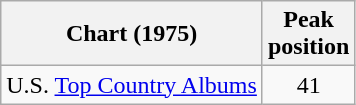<table class="wikitable">
<tr>
<th>Chart (1975)</th>
<th>Peak<br>position</th>
</tr>
<tr>
<td>U.S. <a href='#'>Top Country Albums</a></td>
<td align="center">41</td>
</tr>
</table>
